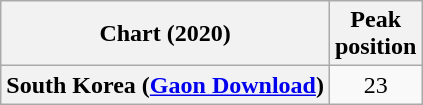<table class="wikitable plainrowheaders" style="text-align:center">
<tr>
<th scope="col">Chart (2020)</th>
<th scope="col">Peak<br>position</th>
</tr>
<tr>
<th scope="row">South Korea (<a href='#'>Gaon Download</a>)</th>
<td>23</td>
</tr>
</table>
